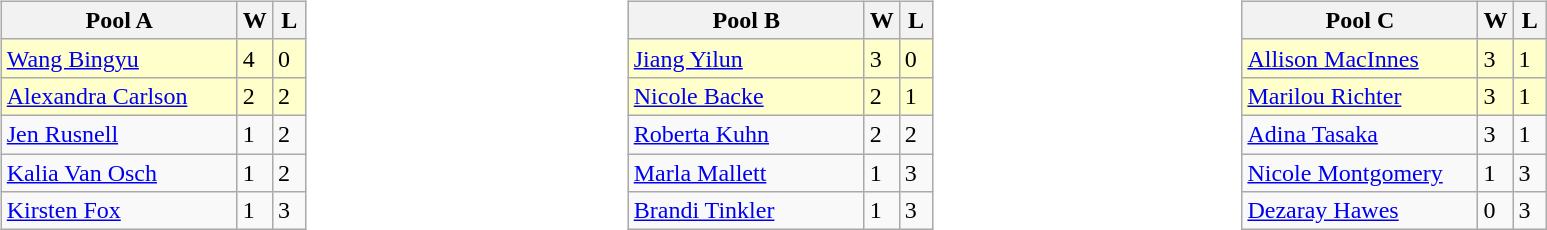<table>
<tr>
<td style="width:10%; vertical-align:top;"><br><table class="wikitable">
<tr>
<th width=150>Pool A</th>
<th width=15>W</th>
<th width=15>L</th>
</tr>
<tr bgcolor=#ffffcc>
<td> <a href='#'>Wang Bingyu</a></td>
<td>4</td>
<td>0</td>
</tr>
<tr bgcolor=#ffffcc>
<td> <a href='#'>Alexandra Carlson</a></td>
<td>2</td>
<td>2</td>
</tr>
<tr>
<td> <a href='#'>Jen Rusnell</a></td>
<td>1</td>
<td>2</td>
</tr>
<tr>
<td> <a href='#'>Kalia Van Osch</a></td>
<td>1</td>
<td>2</td>
</tr>
<tr>
<td> <a href='#'>Kirsten Fox</a></td>
<td>1</td>
<td>3</td>
</tr>
</table>
</td>
<td style="width:10%; vertical-align:top;"><br><table class="wikitable">
<tr>
<th width=150>Pool B</th>
<th width=15>W</th>
<th width=15>L</th>
</tr>
<tr bgcolor=#ffffcc>
<td> <a href='#'>Jiang Yilun</a></td>
<td>3</td>
<td>0</td>
</tr>
<tr bgcolor=#ffffcc>
<td> <a href='#'>Nicole Backe</a></td>
<td>2</td>
<td>1</td>
</tr>
<tr>
<td> <a href='#'>Roberta Kuhn</a></td>
<td>2</td>
<td>2</td>
</tr>
<tr>
<td> <a href='#'>Marla Mallett</a></td>
<td>1</td>
<td>3</td>
</tr>
<tr>
<td> <a href='#'>Brandi Tinkler</a></td>
<td>1</td>
<td>3</td>
</tr>
</table>
</td>
<td style="width:10%; vertical-align:top;"><br><table class="wikitable">
<tr>
<th width=150>Pool C</th>
<th width=15>W</th>
<th width=15>L</th>
</tr>
<tr bgcolor=#ffffcc>
<td> <a href='#'>Allison MacInnes</a></td>
<td>3</td>
<td>1</td>
</tr>
<tr bgcolor=#ffffcc>
<td> <a href='#'>Marilou Richter</a></td>
<td>3</td>
<td>1</td>
</tr>
<tr>
<td> <a href='#'>Adina Tasaka</a></td>
<td>3</td>
<td>1</td>
</tr>
<tr>
<td> <a href='#'>Nicole Montgomery</a></td>
<td>1</td>
<td>3</td>
</tr>
<tr>
<td> <a href='#'>Dezaray Hawes</a></td>
<td>0</td>
<td>3</td>
</tr>
</table>
</td>
</tr>
</table>
